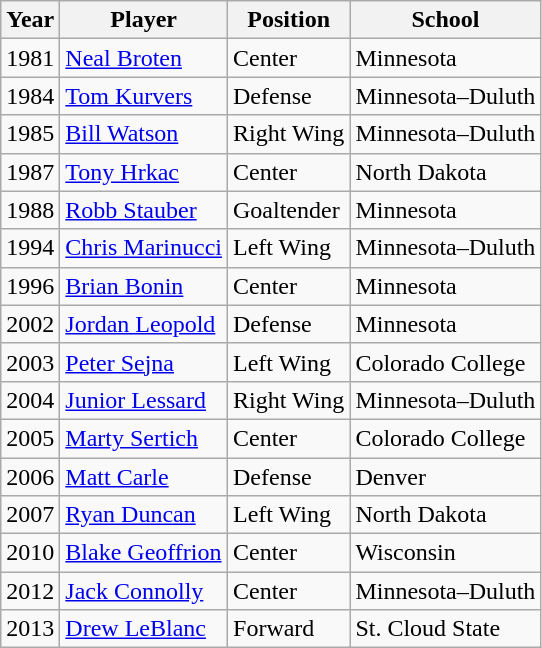<table class="wikitable sortable">
<tr>
<th>Year</th>
<th>Player</th>
<th>Position</th>
<th>School</th>
</tr>
<tr>
<td>1981</td>
<td><a href='#'>Neal Broten</a></td>
<td>Center</td>
<td>Minnesota</td>
</tr>
<tr>
<td>1984</td>
<td><a href='#'>Tom Kurvers</a></td>
<td>Defense</td>
<td>Minnesota–Duluth</td>
</tr>
<tr>
<td>1985</td>
<td><a href='#'>Bill Watson</a></td>
<td>Right Wing</td>
<td>Minnesota–Duluth</td>
</tr>
<tr>
<td>1987</td>
<td><a href='#'>Tony Hrkac</a></td>
<td>Center</td>
<td>North Dakota</td>
</tr>
<tr>
<td>1988</td>
<td><a href='#'>Robb Stauber</a></td>
<td>Goaltender</td>
<td>Minnesota</td>
</tr>
<tr>
<td>1994</td>
<td><a href='#'>Chris Marinucci</a></td>
<td>Left Wing</td>
<td>Minnesota–Duluth</td>
</tr>
<tr>
<td>1996</td>
<td><a href='#'>Brian Bonin</a></td>
<td>Center</td>
<td>Minnesota</td>
</tr>
<tr>
<td>2002</td>
<td><a href='#'>Jordan Leopold</a></td>
<td>Defense</td>
<td>Minnesota</td>
</tr>
<tr>
<td>2003</td>
<td><a href='#'>Peter Sejna</a></td>
<td>Left Wing</td>
<td>Colorado College</td>
</tr>
<tr>
<td>2004</td>
<td><a href='#'>Junior Lessard</a></td>
<td>Right Wing</td>
<td>Minnesota–Duluth</td>
</tr>
<tr>
<td>2005</td>
<td><a href='#'>Marty Sertich</a></td>
<td>Center</td>
<td>Colorado College</td>
</tr>
<tr>
<td>2006</td>
<td><a href='#'>Matt Carle</a></td>
<td>Defense</td>
<td>Denver</td>
</tr>
<tr>
<td>2007</td>
<td><a href='#'>Ryan Duncan</a></td>
<td>Left Wing</td>
<td>North Dakota</td>
</tr>
<tr>
<td>2010</td>
<td><a href='#'>Blake Geoffrion</a></td>
<td>Center</td>
<td>Wisconsin</td>
</tr>
<tr>
<td>2012</td>
<td><a href='#'>Jack Connolly</a></td>
<td>Center</td>
<td>Minnesota–Duluth</td>
</tr>
<tr>
<td>2013</td>
<td><a href='#'>Drew LeBlanc</a></td>
<td>Forward</td>
<td>St. Cloud State</td>
</tr>
</table>
